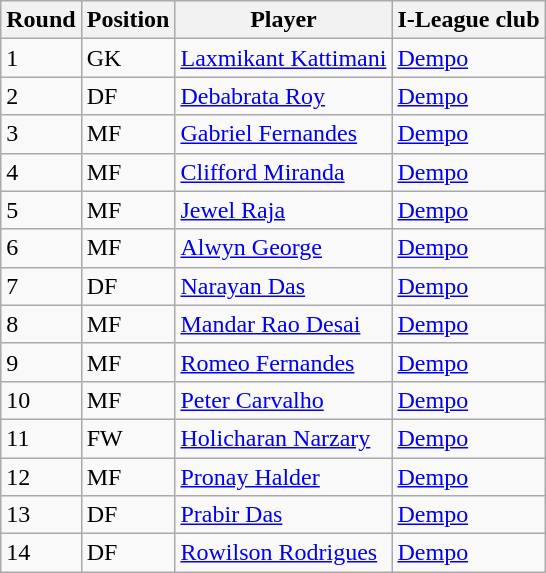<table class="wikitable">
<tr>
<th>Round</th>
<th>Position</th>
<th>Player</th>
<th>I-League club</th>
</tr>
<tr>
<td>1</td>
<td>GK</td>
<td> <a href='#'>Laxmikant Kattimani</a></td>
<td><a href='#'>Dempo</a></td>
</tr>
<tr>
<td>2</td>
<td>DF</td>
<td> <a href='#'>Debabrata Roy</a></td>
<td><a href='#'>Dempo</a></td>
</tr>
<tr>
<td>3</td>
<td>MF</td>
<td> <a href='#'>Gabriel Fernandes</a></td>
<td><a href='#'>Dempo</a></td>
</tr>
<tr>
<td>4</td>
<td>MF</td>
<td> <a href='#'>Clifford Miranda</a></td>
<td><a href='#'>Dempo</a></td>
</tr>
<tr>
<td>5</td>
<td>MF</td>
<td> <a href='#'>Jewel Raja</a></td>
<td><a href='#'>Dempo</a></td>
</tr>
<tr>
<td>6</td>
<td>MF</td>
<td> <a href='#'>Alwyn George</a></td>
<td><a href='#'>Dempo</a></td>
</tr>
<tr>
<td>7</td>
<td>DF</td>
<td> <a href='#'>Narayan Das</a></td>
<td><a href='#'>Dempo</a></td>
</tr>
<tr>
<td>8</td>
<td>MF</td>
<td> <a href='#'>Mandar Rao Desai</a></td>
<td><a href='#'>Dempo</a></td>
</tr>
<tr>
<td>9</td>
<td>MF</td>
<td> <a href='#'>Romeo Fernandes</a></td>
<td><a href='#'>Dempo</a></td>
</tr>
<tr>
<td>10</td>
<td>MF</td>
<td> <a href='#'>Peter Carvalho</a></td>
<td><a href='#'>Dempo</a></td>
</tr>
<tr>
<td>11</td>
<td>FW</td>
<td> <a href='#'>Holicharan Narzary</a></td>
<td><a href='#'>Dempo</a></td>
</tr>
<tr>
<td>12</td>
<td>MF</td>
<td> <a href='#'>Pronay Halder</a></td>
<td><a href='#'>Dempo</a></td>
</tr>
<tr>
<td>13</td>
<td>DF</td>
<td> <a href='#'>Prabir Das</a></td>
<td><a href='#'>Dempo</a></td>
</tr>
<tr>
<td>14</td>
<td>DF</td>
<td> <a href='#'>Rowilson Rodrigues</a></td>
<td><a href='#'>Dempo</a></td>
</tr>
</table>
